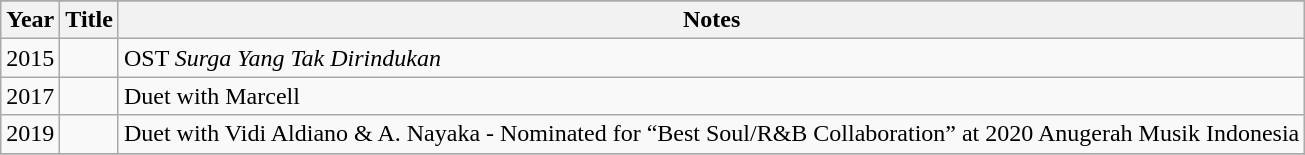<table class="wikitable">
<tr>
</tr>
<tr>
<th>Year</th>
<th>Title</th>
<th>Notes</th>
</tr>
<tr>
<td>2015</td>
<td></td>
<td>OST <em>Surga Yang Tak Dirindukan</em></td>
</tr>
<tr>
<td>2017</td>
<td></td>
<td>Duet with Marcell</td>
</tr>
<tr>
<td>2019</td>
<td></td>
<td>Duet with Vidi Aldiano & A. Nayaka - Nominated for “Best Soul/R&B Collaboration” at 2020 Anugerah Musik Indonesia</td>
</tr>
<tr>
</tr>
</table>
